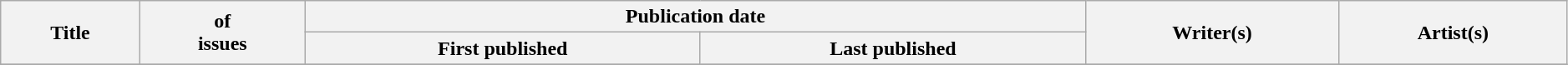<table class="wikitable plainrowheaders" style="text-align: center; width: 99%;">
<tr>
<th scope="col" rowspan="2">Title</th>
<th scope="col" rowspan="2"> of<br>issues</th>
<th scope="col" colspan="2">Publication date</th>
<th scope="col" rowspan="2">Writer(s)</th>
<th scope="col" rowspan="2">Artist(s)</th>
</tr>
<tr>
<th scope="col">First published</th>
<th scope="col">Last published</th>
</tr>
<tr>
</tr>
</table>
